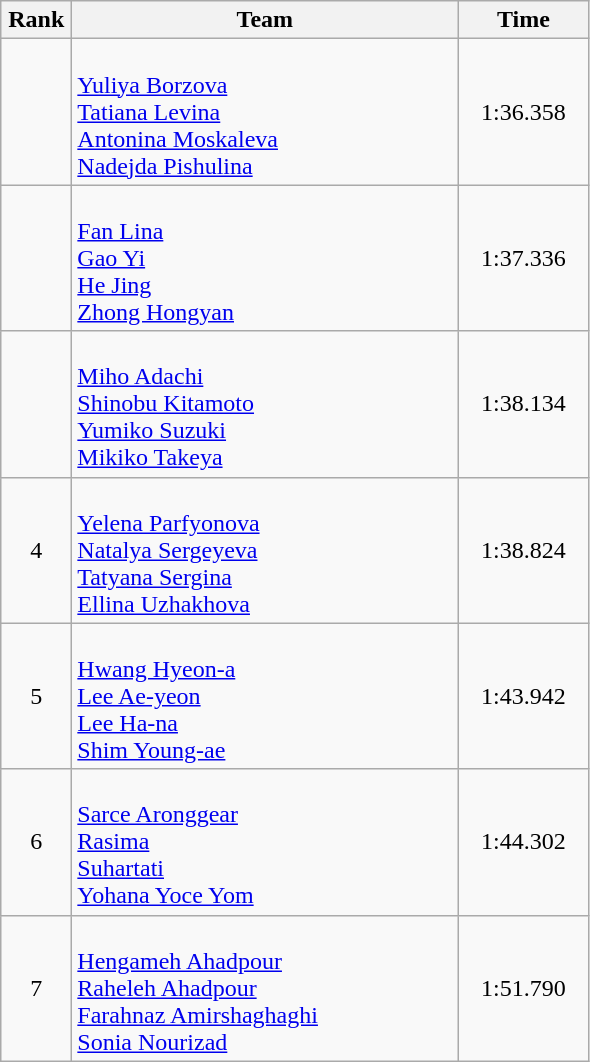<table class=wikitable style="text-align:center">
<tr>
<th width=40>Rank</th>
<th width=250>Team</th>
<th width=80>Time</th>
</tr>
<tr>
<td></td>
<td align=left><br><a href='#'>Yuliya Borzova</a><br><a href='#'>Tatiana Levina</a><br><a href='#'>Antonina Moskaleva</a><br><a href='#'>Nadejda Pishulina</a></td>
<td>1:36.358</td>
</tr>
<tr>
<td></td>
<td align=left><br><a href='#'>Fan Lina</a><br><a href='#'>Gao Yi</a><br><a href='#'>He Jing</a><br><a href='#'>Zhong Hongyan</a></td>
<td>1:37.336</td>
</tr>
<tr>
<td></td>
<td align=left><br><a href='#'>Miho Adachi</a><br><a href='#'>Shinobu Kitamoto</a><br><a href='#'>Yumiko Suzuki</a><br><a href='#'>Mikiko Takeya</a></td>
<td>1:38.134</td>
</tr>
<tr>
<td>4</td>
<td align=left><br><a href='#'>Yelena Parfyonova</a><br><a href='#'>Natalya Sergeyeva</a><br><a href='#'>Tatyana Sergina</a><br><a href='#'>Ellina Uzhakhova</a></td>
<td>1:38.824</td>
</tr>
<tr>
<td>5</td>
<td align=left><br><a href='#'>Hwang Hyeon-a</a><br><a href='#'>Lee Ae-yeon</a><br><a href='#'>Lee Ha-na</a><br><a href='#'>Shim Young-ae</a></td>
<td>1:43.942</td>
</tr>
<tr>
<td>6</td>
<td align=left><br><a href='#'>Sarce Aronggear</a><br><a href='#'>Rasima</a><br><a href='#'>Suhartati</a><br><a href='#'>Yohana Yoce Yom</a></td>
<td>1:44.302</td>
</tr>
<tr>
<td>7</td>
<td align=left><br><a href='#'>Hengameh Ahadpour</a><br><a href='#'>Raheleh Ahadpour</a><br><a href='#'>Farahnaz Amirshaghaghi</a><br><a href='#'>Sonia Nourizad</a></td>
<td>1:51.790</td>
</tr>
</table>
